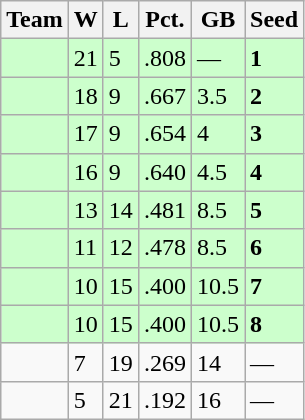<table class=wikitable>
<tr>
<th>Team</th>
<th>W</th>
<th>L</th>
<th>Pct.</th>
<th>GB</th>
<th>Seed</th>
</tr>
<tr bgcolor=ccffcc>
<td></td>
<td>21</td>
<td>5</td>
<td>.808</td>
<td>—</td>
<td><strong>1</strong></td>
</tr>
<tr bgcolor=ccffcc>
<td></td>
<td>18</td>
<td>9</td>
<td>.667</td>
<td>3.5</td>
<td><strong>2</strong></td>
</tr>
<tr bgcolor=ccffcc>
<td></td>
<td>17</td>
<td>9</td>
<td>.654</td>
<td>4</td>
<td><strong>3</strong></td>
</tr>
<tr bgcolor=ccffcc>
<td></td>
<td>16</td>
<td>9</td>
<td>.640</td>
<td>4.5</td>
<td><strong>4</strong></td>
</tr>
<tr bgcolor=ccffcc>
<td></td>
<td>13</td>
<td>14</td>
<td>.481</td>
<td>8.5</td>
<td><strong>5</strong></td>
</tr>
<tr bgcolor=ccffcc>
<td></td>
<td>11</td>
<td>12</td>
<td>.478</td>
<td>8.5</td>
<td><strong>6</strong></td>
</tr>
<tr bgcolor=ccffcc>
<td></td>
<td>10</td>
<td>15</td>
<td>.400</td>
<td>10.5</td>
<td><strong>7</strong></td>
</tr>
<tr bgcolor=ccffcc>
<td></td>
<td>10</td>
<td>15</td>
<td>.400</td>
<td>10.5</td>
<td><strong>8</strong></td>
</tr>
<tr>
<td></td>
<td>7</td>
<td>19</td>
<td>.269</td>
<td>14</td>
<td>—</td>
</tr>
<tr>
<td></td>
<td>5</td>
<td>21</td>
<td>.192</td>
<td>16</td>
<td>—</td>
</tr>
</table>
